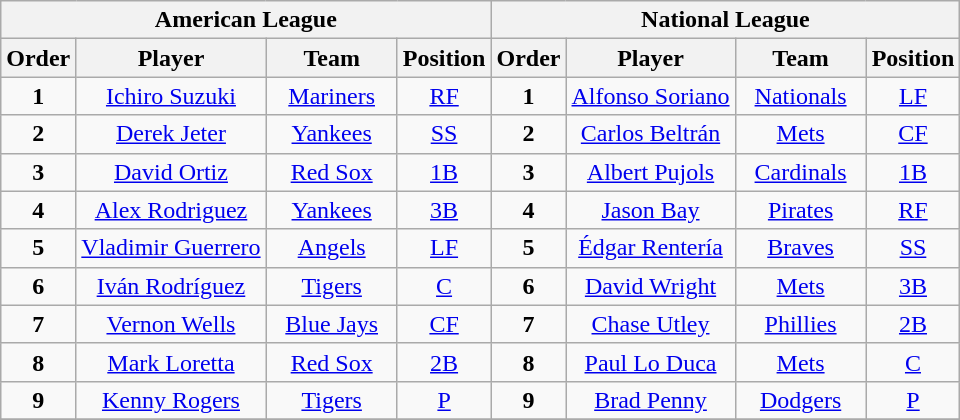<table class="wikitable" style="font-size: 100%; text-align:right;">
<tr>
<th colspan="4">American League</th>
<th colspan="4">National League</th>
</tr>
<tr>
<th>Order</th>
<th>Player</th>
<th width="80">Team</th>
<th>Position</th>
<th>Order</th>
<th>Player</th>
<th width="80">Team</th>
<th>Position</th>
</tr>
<tr>
<td align="center"><strong>1</strong></td>
<td align="center"><a href='#'>Ichiro Suzuki</a></td>
<td align="center"><a href='#'>Mariners</a></td>
<td align="center"><a href='#'>RF</a></td>
<td align="center"><strong>1</strong></td>
<td align="center"><a href='#'>Alfonso Soriano</a></td>
<td align="center"><a href='#'>Nationals</a></td>
<td align="center"><a href='#'>LF</a></td>
</tr>
<tr>
<td align="center"><strong>2</strong></td>
<td align="center"><a href='#'>Derek Jeter</a></td>
<td align="center"><a href='#'>Yankees</a></td>
<td align="center"><a href='#'>SS</a></td>
<td align="center"><strong>2</strong></td>
<td align="center"><a href='#'>Carlos Beltrán</a></td>
<td align="center"><a href='#'>Mets</a></td>
<td align="center"><a href='#'>CF</a></td>
</tr>
<tr>
<td align="center"><strong>3</strong></td>
<td align="center"><a href='#'>David Ortiz</a></td>
<td align="center"><a href='#'>Red Sox</a></td>
<td align="center"><a href='#'>1B</a></td>
<td align="center"><strong>3</strong></td>
<td align="center"><a href='#'>Albert Pujols</a></td>
<td align="center"><a href='#'>Cardinals</a></td>
<td align="center"><a href='#'>1B</a></td>
</tr>
<tr>
<td align="center"><strong>4</strong></td>
<td align="center"><a href='#'>Alex Rodriguez</a></td>
<td align="center"><a href='#'>Yankees</a></td>
<td align="center"><a href='#'>3B</a></td>
<td align="center"><strong>4</strong></td>
<td align="center"><a href='#'>Jason Bay</a></td>
<td align="center"><a href='#'>Pirates</a></td>
<td align="center"><a href='#'>RF</a></td>
</tr>
<tr>
<td align="center"><strong>5</strong></td>
<td align="center"><a href='#'>Vladimir Guerrero</a></td>
<td align="center"><a href='#'>Angels</a></td>
<td align="center"><a href='#'>LF</a></td>
<td align="center"><strong>5</strong></td>
<td align="center"><a href='#'>Édgar Rentería</a></td>
<td align="center"><a href='#'>Braves</a></td>
<td align="center"><a href='#'>SS</a></td>
</tr>
<tr>
<td align="center"><strong>6</strong></td>
<td align="center"><a href='#'>Iván Rodríguez</a></td>
<td align="center"><a href='#'>Tigers</a></td>
<td align="center"><a href='#'>C</a></td>
<td align="center"><strong>6</strong></td>
<td align="center"><a href='#'>David Wright</a></td>
<td align="center"><a href='#'>Mets</a></td>
<td align="center"><a href='#'>3B</a></td>
</tr>
<tr>
<td align="center"><strong>7</strong></td>
<td align="center"><a href='#'>Vernon Wells</a></td>
<td align="center"><a href='#'>Blue Jays</a></td>
<td align="center"><a href='#'>CF</a></td>
<td align="center"><strong>7</strong></td>
<td align="center"><a href='#'>Chase Utley</a></td>
<td align="center"><a href='#'>Phillies</a></td>
<td align="center"><a href='#'>2B</a></td>
</tr>
<tr>
<td align="center"><strong>8</strong></td>
<td align="center"><a href='#'>Mark Loretta</a></td>
<td align="center"><a href='#'>Red Sox</a></td>
<td align="center"><a href='#'>2B</a></td>
<td align="center"><strong>8</strong></td>
<td align="center"><a href='#'>Paul Lo Duca</a></td>
<td align="center"><a href='#'>Mets</a></td>
<td align="center"><a href='#'>C</a></td>
</tr>
<tr>
<td align="center"><strong>9</strong></td>
<td align="center"><a href='#'>Kenny Rogers</a></td>
<td align="center"><a href='#'>Tigers</a></td>
<td align="center"><a href='#'>P</a></td>
<td align="center"><strong>9</strong></td>
<td align="center"><a href='#'>Brad Penny</a></td>
<td align="center"><a href='#'>Dodgers</a></td>
<td align="center"><a href='#'>P</a></td>
</tr>
<tr>
</tr>
</table>
